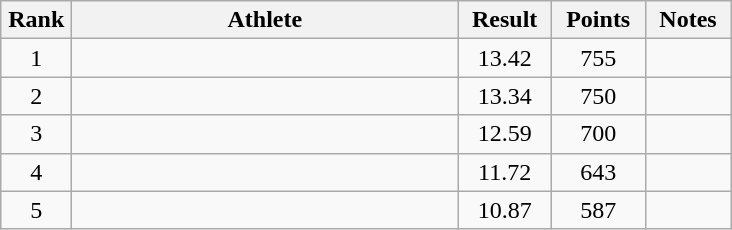<table class="wikitable" style="text-align:center">
<tr>
<th width=40>Rank</th>
<th width=250>Athlete</th>
<th width=55>Result</th>
<th width=55>Points</th>
<th width=50>Notes</th>
</tr>
<tr>
<td>1</td>
<td align=left></td>
<td>13.42</td>
<td>755</td>
<td></td>
</tr>
<tr>
<td>2</td>
<td align=left></td>
<td>13.34</td>
<td>750</td>
<td></td>
</tr>
<tr>
<td>3</td>
<td align=left></td>
<td>12.59</td>
<td>700</td>
<td></td>
</tr>
<tr>
<td>4</td>
<td align=left></td>
<td>11.72</td>
<td>643</td>
<td></td>
</tr>
<tr>
<td>5</td>
<td align=left></td>
<td>10.87</td>
<td>587</td>
<td></td>
</tr>
</table>
